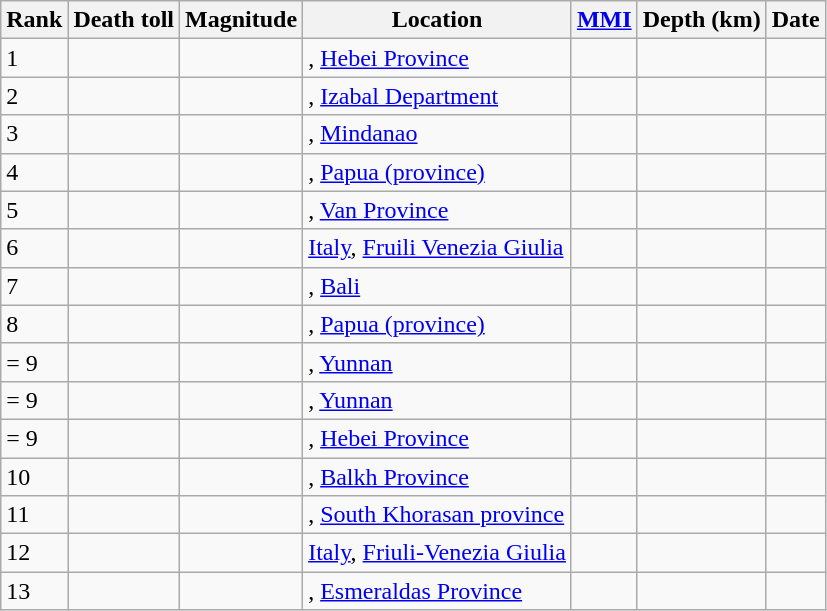<table class="sortable wikitable" style="font-size:100%;">
<tr>
<th>Rank</th>
<th>Death toll</th>
<th>Magnitude</th>
<th>Location</th>
<th><a href='#'>MMI</a></th>
<th>Depth (km)</th>
<th>Date</th>
</tr>
<tr>
<td>1</td>
<td></td>
<td></td>
<td>, <a href='#'>Hebei Province</a></td>
<td></td>
<td></td>
<td></td>
</tr>
<tr>
<td>2</td>
<td></td>
<td></td>
<td>, <a href='#'>Izabal Department</a></td>
<td></td>
<td></td>
<td></td>
</tr>
<tr>
<td>3</td>
<td></td>
<td></td>
<td>, <a href='#'>Mindanao</a></td>
<td></td>
<td></td>
<td></td>
</tr>
<tr>
<td>4</td>
<td></td>
<td></td>
<td>, <a href='#'>Papua (province)</a></td>
<td></td>
<td></td>
<td></td>
</tr>
<tr>
<td>5</td>
<td></td>
<td></td>
<td>, <a href='#'>Van Province</a></td>
<td></td>
<td></td>
<td></td>
</tr>
<tr>
<td>6</td>
<td></td>
<td></td>
<td> <a href='#'>Italy</a>, <a href='#'>Fruili Venezia Giulia</a></td>
<td></td>
<td></td>
<td></td>
</tr>
<tr>
<td>7</td>
<td></td>
<td></td>
<td>, <a href='#'>Bali</a></td>
<td></td>
<td></td>
<td></td>
</tr>
<tr>
<td>8</td>
<td></td>
<td></td>
<td>, <a href='#'>Papua (province)</a></td>
<td></td>
<td></td>
<td></td>
</tr>
<tr>
<td>= 9</td>
<td></td>
<td></td>
<td>, <a href='#'>Yunnan</a></td>
<td></td>
<td></td>
<td></td>
</tr>
<tr>
<td>= 9</td>
<td></td>
<td></td>
<td>, <a href='#'>Yunnan</a></td>
<td></td>
<td></td>
<td></td>
</tr>
<tr>
<td>= 9</td>
<td></td>
<td></td>
<td>, <a href='#'>Hebei Province</a></td>
<td></td>
<td></td>
<td></td>
</tr>
<tr>
<td>10</td>
<td></td>
<td></td>
<td>, <a href='#'>Balkh Province</a></td>
<td></td>
<td></td>
<td></td>
</tr>
<tr>
<td>11</td>
<td></td>
<td></td>
<td>, <a href='#'>South Khorasan province</a></td>
<td></td>
<td></td>
<td></td>
</tr>
<tr>
<td>12</td>
<td></td>
<td></td>
<td> <a href='#'>Italy</a>, <a href='#'>Friuli-Venezia Giulia</a></td>
<td></td>
<td></td>
<td></td>
</tr>
<tr>
<td>13</td>
<td></td>
<td></td>
<td>, <a href='#'>Esmeraldas Province</a></td>
<td></td>
<td></td>
<td></td>
</tr>
</table>
